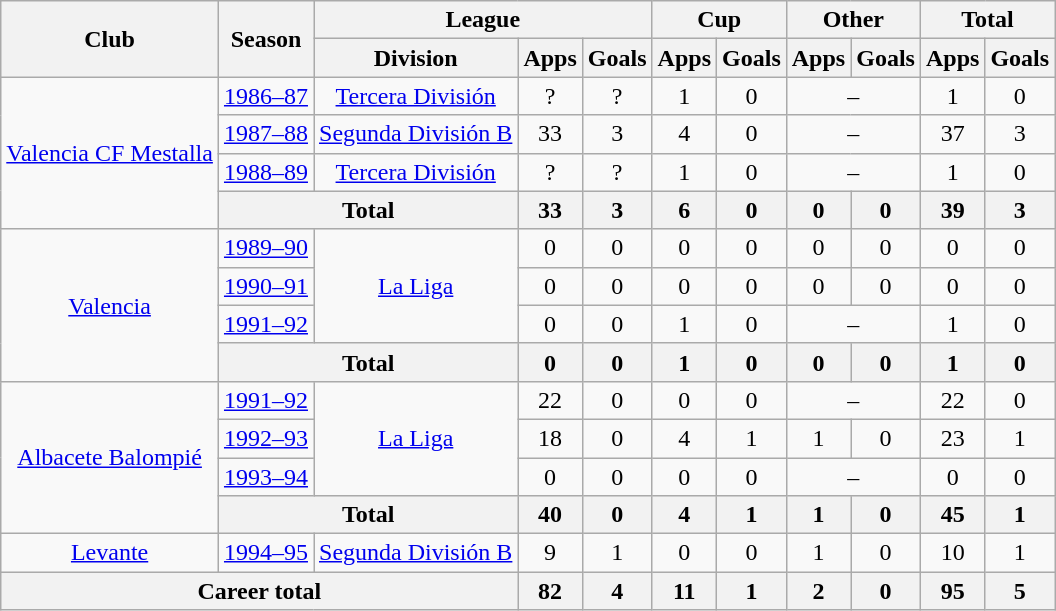<table class="wikitable" style="text-align: center;">
<tr>
<th rowspan="2">Club</th>
<th rowspan="2">Season</th>
<th colspan="3">League</th>
<th colspan="2">Cup</th>
<th colspan="2">Other</th>
<th colspan="2">Total</th>
</tr>
<tr>
<th>Division</th>
<th>Apps</th>
<th>Goals</th>
<th>Apps</th>
<th>Goals</th>
<th>Apps</th>
<th>Goals</th>
<th>Apps</th>
<th>Goals</th>
</tr>
<tr>
<td rowspan="4" valign="center"><a href='#'>Valencia CF Mestalla</a></td>
<td><a href='#'>1986–87</a></td>
<td><a href='#'>Tercera División</a></td>
<td>?</td>
<td>?</td>
<td>1</td>
<td>0</td>
<td colspan="2">–</td>
<td>1</td>
<td>0</td>
</tr>
<tr>
<td><a href='#'>1987–88</a></td>
<td><a href='#'>Segunda División B</a></td>
<td>33</td>
<td>3</td>
<td>4</td>
<td>0</td>
<td colspan="2">–</td>
<td>37</td>
<td>3</td>
</tr>
<tr>
<td><a href='#'>1988–89</a></td>
<td><a href='#'>Tercera División</a></td>
<td>?</td>
<td>?</td>
<td>1</td>
<td>0</td>
<td colspan="2">–</td>
<td>1</td>
<td>0</td>
</tr>
<tr>
<th colspan="2">Total</th>
<th>33</th>
<th>3</th>
<th>6</th>
<th>0</th>
<th>0</th>
<th>0</th>
<th>39</th>
<th>3</th>
</tr>
<tr>
<td rowspan="4" valign="center"><a href='#'>Valencia</a></td>
<td><a href='#'>1989–90</a></td>
<td rowspan="3"><a href='#'>La Liga</a></td>
<td>0</td>
<td>0</td>
<td>0</td>
<td>0</td>
<td>0</td>
<td>0</td>
<td>0</td>
<td>0</td>
</tr>
<tr>
<td><a href='#'>1990–91</a></td>
<td>0</td>
<td>0</td>
<td>0</td>
<td>0</td>
<td>0</td>
<td>0</td>
<td>0</td>
<td>0</td>
</tr>
<tr>
<td><a href='#'>1991–92</a></td>
<td>0</td>
<td>0</td>
<td>1</td>
<td>0</td>
<td colspan="2">–</td>
<td>1</td>
<td>0</td>
</tr>
<tr>
<th colspan="2">Total</th>
<th>0</th>
<th>0</th>
<th>1</th>
<th>0</th>
<th>0</th>
<th>0</th>
<th>1</th>
<th>0</th>
</tr>
<tr>
<td rowspan="4" valign="center"><a href='#'>Albacete Balompié</a></td>
<td><a href='#'>1991–92</a></td>
<td rowspan="3"><a href='#'>La Liga</a></td>
<td>22</td>
<td>0</td>
<td>0</td>
<td>0</td>
<td colspan="2">–</td>
<td>22</td>
<td>0</td>
</tr>
<tr>
<td><a href='#'>1992–93</a></td>
<td>18</td>
<td>0</td>
<td>4</td>
<td>1</td>
<td>1</td>
<td>0</td>
<td>23</td>
<td>1</td>
</tr>
<tr>
<td><a href='#'>1993–94</a></td>
<td>0</td>
<td>0</td>
<td>0</td>
<td>0</td>
<td colspan="2">–</td>
<td>0</td>
<td>0</td>
</tr>
<tr>
<th colspan="2">Total</th>
<th>40</th>
<th>0</th>
<th>4</th>
<th>1</th>
<th>1</th>
<th>0</th>
<th>45</th>
<th>1</th>
</tr>
<tr>
<td valign="center"><a href='#'>Levante</a></td>
<td><a href='#'>1994–95</a></td>
<td><a href='#'>Segunda División B</a></td>
<td>9</td>
<td>1</td>
<td>0</td>
<td>0</td>
<td>1</td>
<td>0</td>
<td>10</td>
<td>1</td>
</tr>
<tr>
<th colspan="3">Career total</th>
<th>82</th>
<th>4</th>
<th>11</th>
<th>1</th>
<th>2</th>
<th>0</th>
<th>95</th>
<th>5</th>
</tr>
</table>
